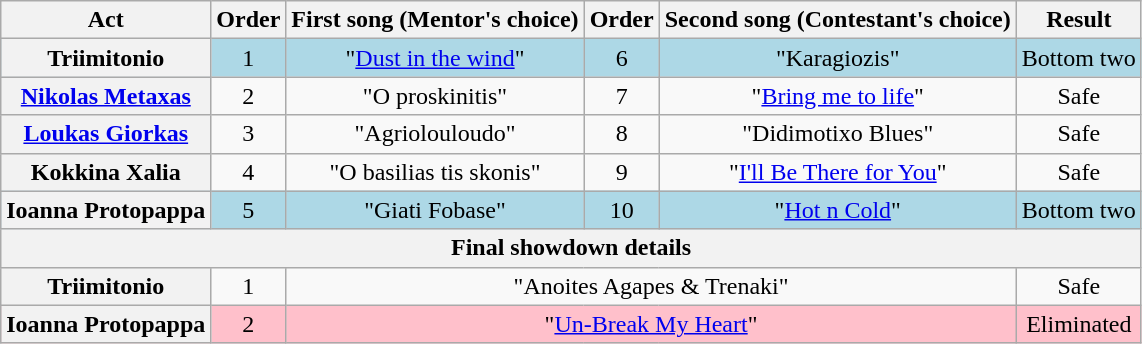<table class="wikitable plainrowheaders" style="text-align:center;">
<tr>
<th scope="col">Act</th>
<th scope="col">Order</th>
<th scope="col">First song (Mentor's choice)</th>
<th scope="col">Order</th>
<th scope="col">Second song (Contestant's choice)</th>
<th scope="col">Result</th>
</tr>
<tr style="background:lightblue;">
<th scope="row">Triimitonio</th>
<td>1</td>
<td>"<a href='#'>Dust in the wind</a>"</td>
<td>6</td>
<td>"Karagiozis"</td>
<td>Bottom two</td>
</tr>
<tr>
<th scope="row"><a href='#'>Nikolas Metaxas</a></th>
<td>2</td>
<td>"O proskinitis"</td>
<td>7</td>
<td>"<a href='#'>Bring me to life</a>"</td>
<td>Safe</td>
</tr>
<tr>
<th scope="row"><a href='#'>Loukas Giorkas</a></th>
<td>3</td>
<td>"Agriolouloudo"</td>
<td>8</td>
<td>"Didimotixo Blues"</td>
<td>Safe</td>
</tr>
<tr>
<th scope="row">Kokkina Xalia</th>
<td>4</td>
<td>"O basilias tis skonis"</td>
<td>9</td>
<td>"<a href='#'>I'll Be There for You</a>"</td>
<td>Safe</td>
</tr>
<tr style="background:lightblue;">
<th scope="row">Ioanna Protopappa</th>
<td>5</td>
<td>"Giati Fobase"</td>
<td>10</td>
<td>"<a href='#'>Hot n Cold</a>"</td>
<td>Bottom two</td>
</tr>
<tr>
<th scope="col" colspan="7">Final showdown details</th>
</tr>
<tr>
<th scope="row">Triimitonio</th>
<td>1</td>
<td colspan="3">"Anoites Agapes & Trenaki"</td>
<td>Safe</td>
</tr>
<tr style="background:pink;">
<th scope="row">Ioanna Protopappa</th>
<td>2</td>
<td colspan="3">"<a href='#'>Un-Break My Heart</a>"</td>
<td>Eliminated</td>
</tr>
</table>
